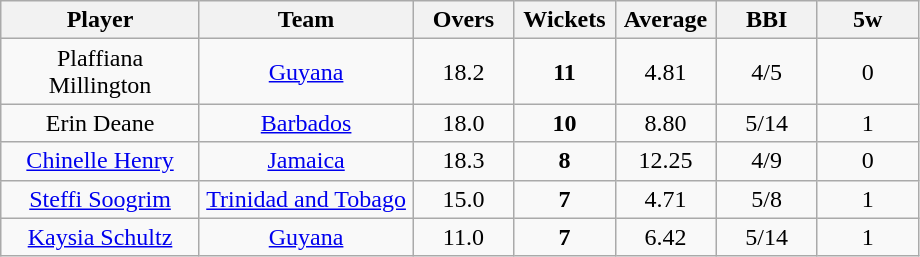<table class="wikitable" style="text-align:center">
<tr>
<th width=125>Player</th>
<th width=135>Team</th>
<th width=60>Overs</th>
<th width=60>Wickets</th>
<th width=60>Average</th>
<th width=60>BBI</th>
<th width=60>5w</th>
</tr>
<tr>
<td>Plaffiana Millington</td>
<td><a href='#'>Guyana</a></td>
<td>18.2</td>
<td><strong>11</strong></td>
<td>4.81</td>
<td>4/5</td>
<td>0</td>
</tr>
<tr>
<td>Erin Deane</td>
<td><a href='#'>Barbados</a></td>
<td>18.0</td>
<td><strong>10</strong></td>
<td>8.80</td>
<td>5/14</td>
<td>1</td>
</tr>
<tr>
<td><a href='#'>Chinelle Henry</a></td>
<td><a href='#'>Jamaica</a></td>
<td>18.3</td>
<td><strong>8</strong></td>
<td>12.25</td>
<td>4/9</td>
<td>0</td>
</tr>
<tr>
<td><a href='#'>Steffi Soogrim</a></td>
<td><a href='#'>Trinidad and Tobago</a></td>
<td>15.0</td>
<td><strong>7</strong></td>
<td>4.71</td>
<td>5/8</td>
<td>1</td>
</tr>
<tr>
<td><a href='#'>Kaysia Schultz</a></td>
<td><a href='#'>Guyana</a></td>
<td>11.0</td>
<td><strong>7</strong></td>
<td>6.42</td>
<td>5/14</td>
<td>1</td>
</tr>
</table>
